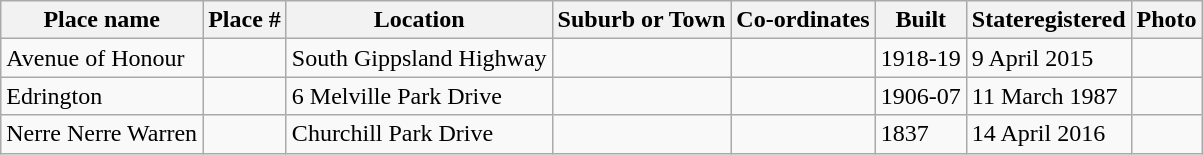<table class="wikitable sortable">
<tr>
<th>Place name</th>
<th>Place #</th>
<th>Location</th>
<th>Suburb or Town</th>
<th>Co-ordinates</th>
<th>Built</th>
<th>Stateregistered</th>
<th class="unsortable">Photo</th>
</tr>
<tr>
<td>Avenue of Honour</td>
<td></td>
<td>South Gippsland Highway</td>
<td></td>
<td></td>
<td>1918-19</td>
<td>9 April 2015</td>
<td></td>
</tr>
<tr>
<td>Edrington</td>
<td></td>
<td>6 Melville Park Drive</td>
<td></td>
<td></td>
<td>1906-07</td>
<td>11 March 1987</td>
<td></td>
</tr>
<tr>
<td>Nerre Nerre Warren</td>
<td></td>
<td>Churchill Park Drive</td>
<td></td>
<td></td>
<td>1837</td>
<td>14 April 2016</td>
<td></td>
</tr>
</table>
